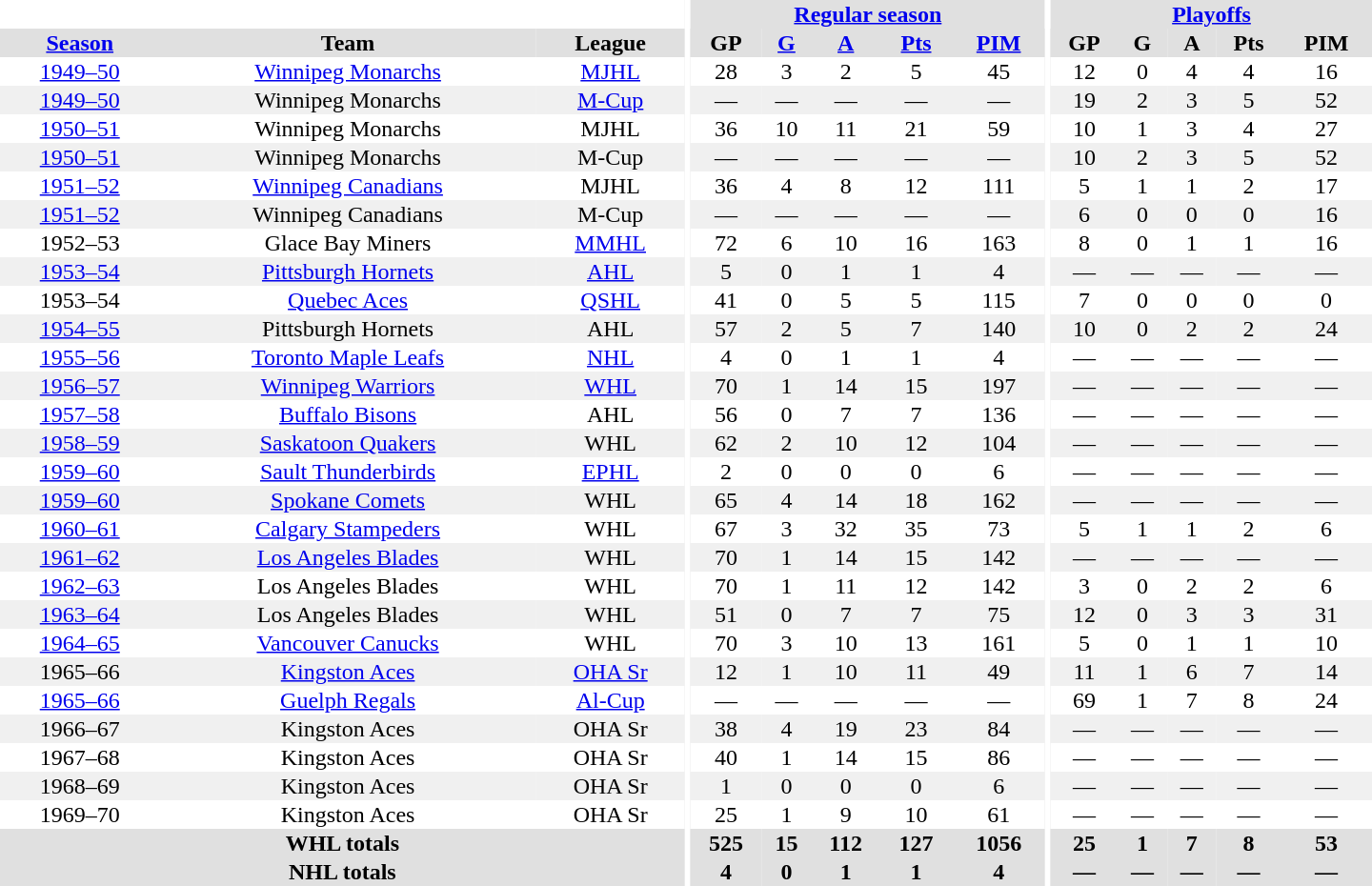<table border="0" cellpadding="1" cellspacing="0" style="text-align:center; width:60em">
<tr bgcolor="#e0e0e0">
<th colspan="3" bgcolor="#ffffff"></th>
<th rowspan="100" bgcolor="#ffffff"></th>
<th colspan="5"><a href='#'>Regular season</a></th>
<th rowspan="100" bgcolor="#ffffff"></th>
<th colspan="5"><a href='#'>Playoffs</a></th>
</tr>
<tr bgcolor="#e0e0e0">
<th><a href='#'>Season</a></th>
<th>Team</th>
<th>League</th>
<th>GP</th>
<th><a href='#'>G</a></th>
<th><a href='#'>A</a></th>
<th><a href='#'>Pts</a></th>
<th><a href='#'>PIM</a></th>
<th>GP</th>
<th>G</th>
<th>A</th>
<th>Pts</th>
<th>PIM</th>
</tr>
<tr>
<td><a href='#'>1949–50</a></td>
<td><a href='#'>Winnipeg Monarchs</a></td>
<td><a href='#'>MJHL</a></td>
<td>28</td>
<td>3</td>
<td>2</td>
<td>5</td>
<td>45</td>
<td>12</td>
<td>0</td>
<td>4</td>
<td>4</td>
<td>16</td>
</tr>
<tr bgcolor="#f0f0f0">
<td><a href='#'>1949–50</a></td>
<td>Winnipeg Monarchs</td>
<td><a href='#'>M-Cup</a></td>
<td>—</td>
<td>—</td>
<td>—</td>
<td>—</td>
<td>—</td>
<td>19</td>
<td>2</td>
<td>3</td>
<td>5</td>
<td>52</td>
</tr>
<tr>
<td><a href='#'>1950–51</a></td>
<td>Winnipeg Monarchs</td>
<td>MJHL</td>
<td>36</td>
<td>10</td>
<td>11</td>
<td>21</td>
<td>59</td>
<td>10</td>
<td>1</td>
<td>3</td>
<td>4</td>
<td>27</td>
</tr>
<tr bgcolor="#f0f0f0">
<td><a href='#'>1950–51</a></td>
<td>Winnipeg Monarchs</td>
<td>M-Cup</td>
<td>—</td>
<td>—</td>
<td>—</td>
<td>—</td>
<td>—</td>
<td>10</td>
<td>2</td>
<td>3</td>
<td>5</td>
<td>52</td>
</tr>
<tr>
<td><a href='#'>1951–52</a></td>
<td><a href='#'>Winnipeg Canadians</a></td>
<td>MJHL</td>
<td>36</td>
<td>4</td>
<td>8</td>
<td>12</td>
<td>111</td>
<td>5</td>
<td>1</td>
<td>1</td>
<td>2</td>
<td>17</td>
</tr>
<tr bgcolor="#f0f0f0">
<td><a href='#'>1951–52</a></td>
<td>Winnipeg Canadians</td>
<td>M-Cup</td>
<td>—</td>
<td>—</td>
<td>—</td>
<td>—</td>
<td>—</td>
<td>6</td>
<td>0</td>
<td>0</td>
<td>0</td>
<td>16</td>
</tr>
<tr>
<td>1952–53</td>
<td>Glace Bay Miners</td>
<td><a href='#'>MMHL</a></td>
<td>72</td>
<td>6</td>
<td>10</td>
<td>16</td>
<td>163</td>
<td>8</td>
<td>0</td>
<td>1</td>
<td>1</td>
<td>16</td>
</tr>
<tr bgcolor="#f0f0f0">
<td><a href='#'>1953–54</a></td>
<td><a href='#'>Pittsburgh Hornets</a></td>
<td><a href='#'>AHL</a></td>
<td>5</td>
<td>0</td>
<td>1</td>
<td>1</td>
<td>4</td>
<td>—</td>
<td>—</td>
<td>—</td>
<td>—</td>
<td>—</td>
</tr>
<tr>
<td>1953–54</td>
<td><a href='#'>Quebec Aces</a></td>
<td><a href='#'>QSHL</a></td>
<td>41</td>
<td>0</td>
<td>5</td>
<td>5</td>
<td>115</td>
<td>7</td>
<td>0</td>
<td>0</td>
<td>0</td>
<td>0</td>
</tr>
<tr bgcolor="#f0f0f0">
<td><a href='#'>1954–55</a></td>
<td>Pittsburgh Hornets</td>
<td>AHL</td>
<td>57</td>
<td>2</td>
<td>5</td>
<td>7</td>
<td>140</td>
<td>10</td>
<td>0</td>
<td>2</td>
<td>2</td>
<td>24</td>
</tr>
<tr>
<td><a href='#'>1955–56</a></td>
<td><a href='#'>Toronto Maple Leafs</a></td>
<td><a href='#'>NHL</a></td>
<td>4</td>
<td>0</td>
<td>1</td>
<td>1</td>
<td>4</td>
<td>—</td>
<td>—</td>
<td>—</td>
<td>—</td>
<td>—</td>
</tr>
<tr bgcolor="#f0f0f0">
<td><a href='#'>1956–57</a></td>
<td><a href='#'>Winnipeg Warriors</a></td>
<td><a href='#'>WHL</a></td>
<td>70</td>
<td>1</td>
<td>14</td>
<td>15</td>
<td>197</td>
<td>—</td>
<td>—</td>
<td>—</td>
<td>—</td>
<td>—</td>
</tr>
<tr>
<td><a href='#'>1957–58</a></td>
<td><a href='#'>Buffalo Bisons</a></td>
<td>AHL</td>
<td>56</td>
<td>0</td>
<td>7</td>
<td>7</td>
<td>136</td>
<td>—</td>
<td>—</td>
<td>—</td>
<td>—</td>
<td>—</td>
</tr>
<tr bgcolor="#f0f0f0">
<td><a href='#'>1958–59</a></td>
<td><a href='#'>Saskatoon Quakers</a></td>
<td>WHL</td>
<td>62</td>
<td>2</td>
<td>10</td>
<td>12</td>
<td>104</td>
<td>—</td>
<td>—</td>
<td>—</td>
<td>—</td>
<td>—</td>
</tr>
<tr>
<td><a href='#'>1959–60</a></td>
<td><a href='#'>Sault Thunderbirds</a></td>
<td><a href='#'>EPHL</a></td>
<td>2</td>
<td>0</td>
<td>0</td>
<td>0</td>
<td>6</td>
<td>—</td>
<td>—</td>
<td>—</td>
<td>—</td>
<td>—</td>
</tr>
<tr bgcolor="#f0f0f0">
<td><a href='#'>1959–60</a></td>
<td><a href='#'>Spokane Comets</a></td>
<td>WHL</td>
<td>65</td>
<td>4</td>
<td>14</td>
<td>18</td>
<td>162</td>
<td>—</td>
<td>—</td>
<td>—</td>
<td>—</td>
<td>—</td>
</tr>
<tr>
<td><a href='#'>1960–61</a></td>
<td><a href='#'>Calgary Stampeders</a></td>
<td>WHL</td>
<td>67</td>
<td>3</td>
<td>32</td>
<td>35</td>
<td>73</td>
<td>5</td>
<td>1</td>
<td>1</td>
<td>2</td>
<td>6</td>
</tr>
<tr bgcolor="#f0f0f0">
<td><a href='#'>1961–62</a></td>
<td><a href='#'>Los Angeles Blades</a></td>
<td>WHL</td>
<td>70</td>
<td>1</td>
<td>14</td>
<td>15</td>
<td>142</td>
<td>—</td>
<td>—</td>
<td>—</td>
<td>—</td>
<td>—</td>
</tr>
<tr>
<td><a href='#'>1962–63</a></td>
<td>Los Angeles Blades</td>
<td>WHL</td>
<td>70</td>
<td>1</td>
<td>11</td>
<td>12</td>
<td>142</td>
<td>3</td>
<td>0</td>
<td>2</td>
<td>2</td>
<td>6</td>
</tr>
<tr bgcolor="#f0f0f0">
<td><a href='#'>1963–64</a></td>
<td>Los Angeles Blades</td>
<td>WHL</td>
<td>51</td>
<td>0</td>
<td>7</td>
<td>7</td>
<td>75</td>
<td>12</td>
<td>0</td>
<td>3</td>
<td>3</td>
<td>31</td>
</tr>
<tr>
<td><a href='#'>1964–65</a></td>
<td><a href='#'>Vancouver Canucks</a></td>
<td>WHL</td>
<td>70</td>
<td>3</td>
<td>10</td>
<td>13</td>
<td>161</td>
<td>5</td>
<td>0</td>
<td>1</td>
<td>1</td>
<td>10</td>
</tr>
<tr bgcolor="#f0f0f0">
<td>1965–66</td>
<td><a href='#'>Kingston Aces</a></td>
<td><a href='#'>OHA Sr</a></td>
<td>12</td>
<td>1</td>
<td>10</td>
<td>11</td>
<td>49</td>
<td>11</td>
<td>1</td>
<td>6</td>
<td>7</td>
<td>14</td>
</tr>
<tr>
<td><a href='#'>1965–66</a></td>
<td><a href='#'>Guelph Regals</a></td>
<td><a href='#'>Al-Cup</a></td>
<td>—</td>
<td>—</td>
<td>—</td>
<td>—</td>
<td>—</td>
<td>69</td>
<td>1</td>
<td>7</td>
<td>8</td>
<td>24</td>
</tr>
<tr bgcolor="#f0f0f0">
<td>1966–67</td>
<td>Kingston Aces</td>
<td>OHA Sr</td>
<td>38</td>
<td>4</td>
<td>19</td>
<td>23</td>
<td>84</td>
<td>—</td>
<td>—</td>
<td>—</td>
<td>—</td>
<td>—</td>
</tr>
<tr>
<td>1967–68</td>
<td>Kingston Aces</td>
<td>OHA Sr</td>
<td>40</td>
<td>1</td>
<td>14</td>
<td>15</td>
<td>86</td>
<td>—</td>
<td>—</td>
<td>—</td>
<td>—</td>
<td>—</td>
</tr>
<tr bgcolor="#f0f0f0">
<td>1968–69</td>
<td>Kingston Aces</td>
<td>OHA Sr</td>
<td>1</td>
<td>0</td>
<td>0</td>
<td>0</td>
<td>6</td>
<td>—</td>
<td>—</td>
<td>—</td>
<td>—</td>
<td>—</td>
</tr>
<tr>
<td>1969–70</td>
<td>Kingston Aces</td>
<td>OHA Sr</td>
<td>25</td>
<td>1</td>
<td>9</td>
<td>10</td>
<td>61</td>
<td>—</td>
<td>—</td>
<td>—</td>
<td>—</td>
<td>—</td>
</tr>
<tr bgcolor="#e0e0e0">
<th colspan="3">WHL totals</th>
<th>525</th>
<th>15</th>
<th>112</th>
<th>127</th>
<th>1056</th>
<th>25</th>
<th>1</th>
<th>7</th>
<th>8</th>
<th>53</th>
</tr>
<tr bgcolor="#e0e0e0">
<th colspan="3">NHL totals</th>
<th>4</th>
<th>0</th>
<th>1</th>
<th>1</th>
<th>4</th>
<th>—</th>
<th>—</th>
<th>—</th>
<th>—</th>
<th>—</th>
</tr>
</table>
